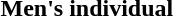<table>
<tr>
<th scope="row">Men's individual<br></th>
<td></td>
<td></td>
<td></td>
</tr>
</table>
